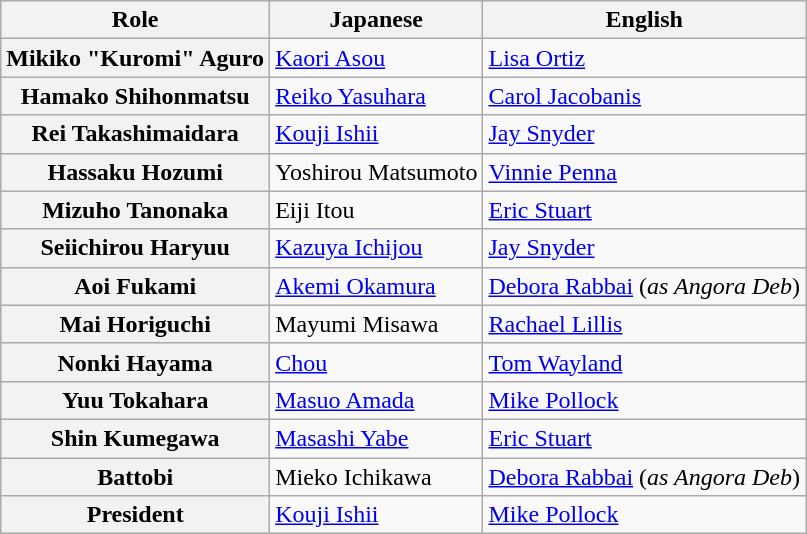<table class="wikitable mw-collapsible">
<tr>
<th>Role</th>
<th>Japanese</th>
<th>English</th>
</tr>
<tr>
<th>Mikiko "Kuromi" Aguro</th>
<td><a href='#'>Kaori Asou</a></td>
<td><a href='#'>Lisa Ortiz</a></td>
</tr>
<tr>
<th>Hamako Shihonmatsu</th>
<td><a href='#'>Reiko Yasuhara</a></td>
<td><a href='#'>Carol Jacobanis</a></td>
</tr>
<tr>
<th>Rei Takashimaidara</th>
<td><a href='#'>Kouji Ishii</a></td>
<td><a href='#'>Jay Snyder</a></td>
</tr>
<tr>
<th>Hassaku Hozumi</th>
<td>Yoshirou Matsumoto</td>
<td><a href='#'>Vinnie Penna</a></td>
</tr>
<tr>
<th>Mizuho Tanonaka</th>
<td>Eiji Itou</td>
<td><a href='#'>Eric Stuart</a></td>
</tr>
<tr>
<th>Seiichirou Haryuu</th>
<td><a href='#'>Kazuya Ichijou</a></td>
<td><a href='#'>Jay Snyder</a></td>
</tr>
<tr>
<th>Aoi Fukami</th>
<td><a href='#'>Akemi Okamura</a></td>
<td><a href='#'>Debora Rabbai</a> (<em>as Angora Deb</em>)</td>
</tr>
<tr>
<th>Mai Horiguchi</th>
<td>Mayumi Misawa</td>
<td><a href='#'>Rachael Lillis</a></td>
</tr>
<tr>
<th>Nonki Hayama</th>
<td><a href='#'>Chou</a></td>
<td><a href='#'>Tom Wayland</a></td>
</tr>
<tr>
<th>Yuu Tokahara</th>
<td><a href='#'>Masuo Amada</a></td>
<td><a href='#'>Mike Pollock</a></td>
</tr>
<tr>
<th>Shin Kumegawa</th>
<td><a href='#'>Masashi Yabe</a></td>
<td><a href='#'>Eric Stuart</a></td>
</tr>
<tr>
<th>Battobi</th>
<td>Mieko Ichikawa</td>
<td><a href='#'>Debora Rabbai</a> (<em>as Angora Deb</em>)</td>
</tr>
<tr>
<th>President</th>
<td><a href='#'>Kouji Ishii</a></td>
<td><a href='#'>Mike Pollock</a></td>
</tr>
</table>
